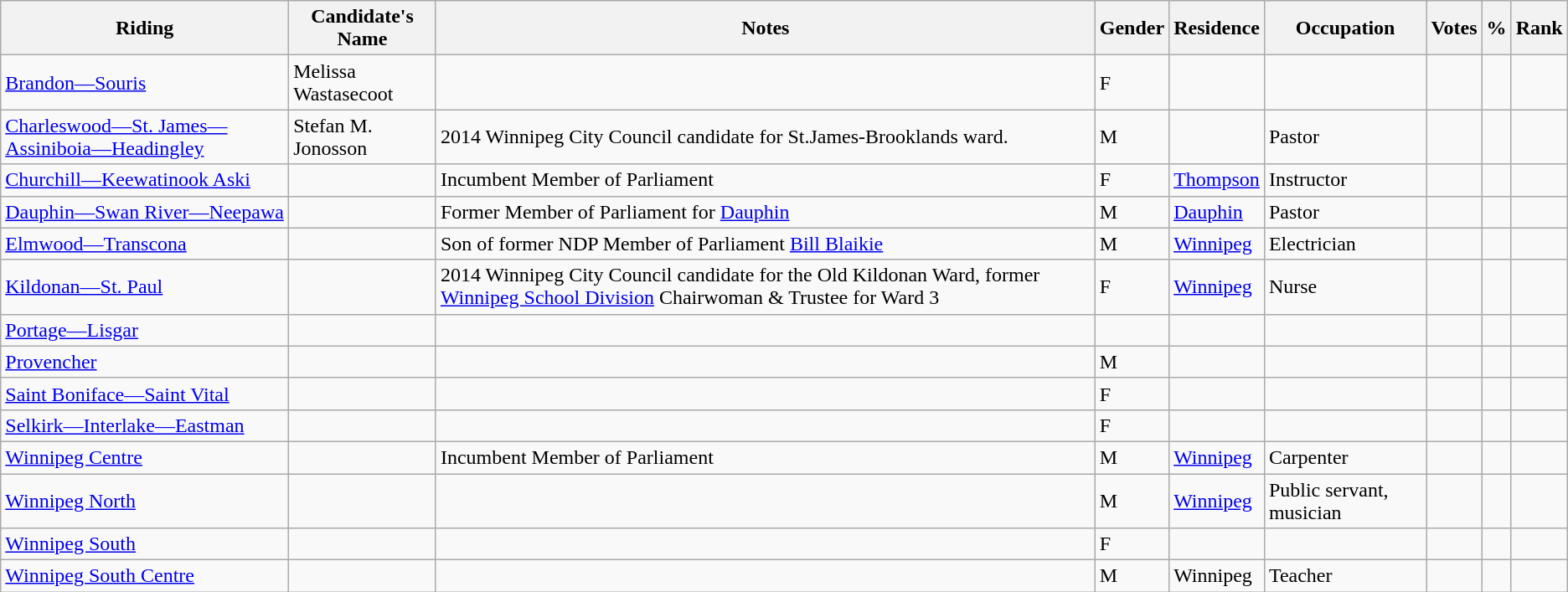<table class="wikitable sortable">
<tr>
<th>Riding<br></th>
<th>Candidate's Name</th>
<th>Notes</th>
<th>Gender</th>
<th>Residence</th>
<th>Occupation</th>
<th>Votes</th>
<th>%</th>
<th>Rank</th>
</tr>
<tr>
<td><a href='#'>Brandon—Souris</a></td>
<td>Melissa Wastasecoot</td>
<td></td>
<td>F</td>
<td></td>
<td></td>
<td></td>
<td></td>
<td></td>
</tr>
<tr>
<td><a href='#'>Charleswood—St. James—Assiniboia—Headingley</a></td>
<td>Stefan M. Jonosson</td>
<td>2014 Winnipeg City Council candidate for St.James-Brooklands ward.</td>
<td>M</td>
<td></td>
<td>Pastor</td>
<td></td>
<td></td>
<td></td>
</tr>
<tr>
<td><a href='#'>Churchill—Keewatinook Aski</a></td>
<td></td>
<td>Incumbent Member of Parliament</td>
<td>F</td>
<td><a href='#'>Thompson</a></td>
<td>Instructor</td>
<td></td>
<td></td>
<td></td>
</tr>
<tr>
<td><a href='#'>Dauphin—Swan River—Neepawa</a></td>
<td></td>
<td>Former Member of Parliament for <a href='#'>Dauphin</a></td>
<td>M</td>
<td><a href='#'>Dauphin</a></td>
<td>Pastor</td>
<td></td>
<td></td>
<td></td>
</tr>
<tr>
<td><a href='#'>Elmwood—Transcona</a></td>
<td></td>
<td>Son of former NDP Member of Parliament <a href='#'>Bill Blaikie</a></td>
<td>M</td>
<td><a href='#'>Winnipeg</a></td>
<td>Electrician</td>
<td></td>
<td></td>
<td></td>
</tr>
<tr>
<td><a href='#'>Kildonan—St. Paul</a></td>
<td></td>
<td>2014 Winnipeg City Council candidate for the Old Kildonan Ward, former <a href='#'>Winnipeg School Division</a> Chairwoman & Trustee for Ward 3</td>
<td>F</td>
<td><a href='#'>Winnipeg</a></td>
<td>Nurse</td>
<td></td>
<td></td>
<td></td>
</tr>
<tr>
<td><a href='#'>Portage—Lisgar</a></td>
<td></td>
<td></td>
<td></td>
<td></td>
<td></td>
<td></td>
<td></td>
<td></td>
</tr>
<tr>
<td><a href='#'>Provencher</a></td>
<td></td>
<td></td>
<td>M</td>
<td></td>
<td></td>
<td></td>
<td></td>
<td></td>
</tr>
<tr>
<td><a href='#'>Saint Boniface—Saint Vital</a></td>
<td></td>
<td></td>
<td>F</td>
<td></td>
<td></td>
<td></td>
<td></td>
<td></td>
</tr>
<tr>
<td><a href='#'>Selkirk—Interlake—Eastman</a></td>
<td></td>
<td></td>
<td>F</td>
<td></td>
<td></td>
<td></td>
<td></td>
<td></td>
</tr>
<tr>
<td><a href='#'>Winnipeg Centre</a></td>
<td></td>
<td>Incumbent Member of Parliament</td>
<td>M</td>
<td><a href='#'>Winnipeg</a></td>
<td>Carpenter</td>
<td></td>
<td></td>
<td></td>
</tr>
<tr>
<td><a href='#'>Winnipeg North</a></td>
<td></td>
<td></td>
<td>M</td>
<td><a href='#'>Winnipeg</a></td>
<td>Public servant, musician</td>
<td></td>
<td></td>
<td></td>
</tr>
<tr>
<td><a href='#'>Winnipeg South</a></td>
<td></td>
<td></td>
<td>F</td>
<td></td>
<td></td>
<td></td>
<td></td>
<td></td>
</tr>
<tr>
<td><a href='#'>Winnipeg South Centre</a></td>
<td></td>
<td></td>
<td>M</td>
<td>Winnipeg</td>
<td>Teacher</td>
<td></td>
<td></td>
<td></td>
</tr>
</table>
